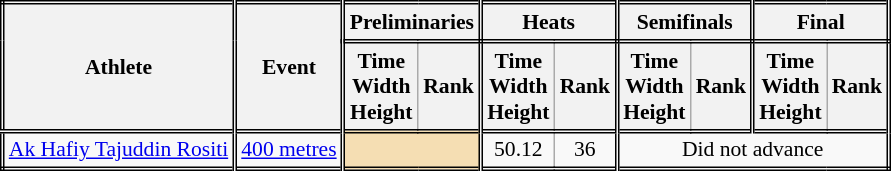<table class=wikitable style="font-size:90%; border: double;">
<tr>
<th rowspan="2" style="border-right:double">Athlete</th>
<th rowspan="2" style="border-right:double">Event</th>
<th colspan="2" style="border-right:double; border-bottom:double;">Preliminaries</th>
<th colspan="2" style="border-right:double; border-bottom:double;">Heats</th>
<th colspan="2" style="border-right:double; border-bottom:double;">Semifinals</th>
<th colspan="2" style="border-right:double; border-bottom:double;">Final</th>
</tr>
<tr>
<th>Time<br>Width<br>Height</th>
<th style="border-right:double">Rank</th>
<th>Time<br>Width<br>Height</th>
<th style="border-right:double">Rank</th>
<th>Time<br>Width<br>Height</th>
<th style="border-right:double">Rank</th>
<th>Time<br>Width<br>Height</th>
<th style="border-right:double">Rank</th>
</tr>
<tr style="border-top: double;">
<td style="border-right:double"><a href='#'>Ak Hafiy Tajuddin Rositi</a></td>
<td style="border-right:double"><a href='#'>400 metres</a></td>
<td style="border-right:double" colspan= 2 bgcolor="wheat"></td>
<td align=center>50.12</td>
<td align=center style="border-right:double">36</td>
<td colspan="4" align=center>Did not advance</td>
</tr>
</table>
